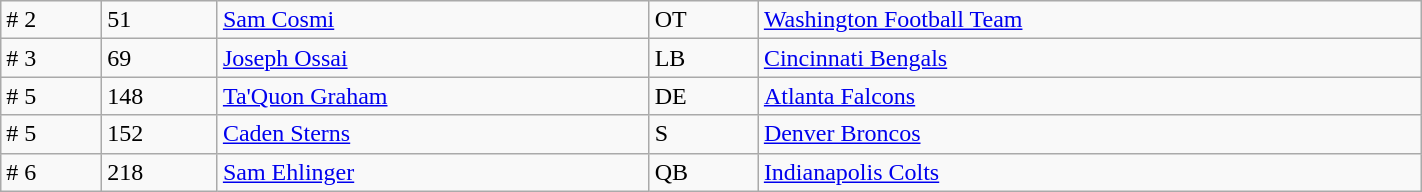<table class="wikitable" style="width:75%;">
<tr>
<td># 2</td>
<td>51</td>
<td><a href='#'>Sam Cosmi</a></td>
<td>OT</td>
<td><a href='#'>Washington Football Team</a></td>
</tr>
<tr>
<td># 3</td>
<td>69</td>
<td><a href='#'>Joseph Ossai</a></td>
<td>LB</td>
<td><a href='#'>Cincinnati Bengals</a></td>
</tr>
<tr>
<td># 5</td>
<td>148</td>
<td><a href='#'>Ta'Quon Graham</a></td>
<td>DE</td>
<td><a href='#'>Atlanta Falcons</a></td>
</tr>
<tr>
<td># 5</td>
<td>152</td>
<td><a href='#'>Caden Sterns</a></td>
<td>S</td>
<td><a href='#'>Denver Broncos</a></td>
</tr>
<tr>
<td># 6</td>
<td>218</td>
<td><a href='#'>Sam Ehlinger</a></td>
<td>QB</td>
<td><a href='#'>Indianapolis Colts</a></td>
</tr>
</table>
